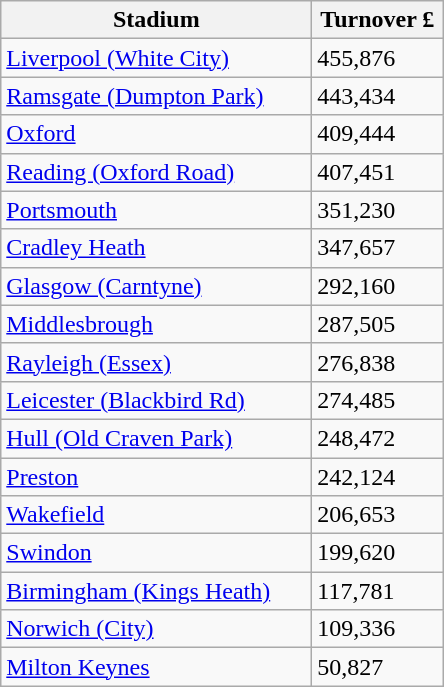<table class="wikitable">
<tr>
<th width=200>Stadium</th>
<th width=80>Turnover £</th>
</tr>
<tr>
<td><a href='#'>Liverpool (White City)</a></td>
<td>455,876</td>
</tr>
<tr>
<td><a href='#'>Ramsgate (Dumpton Park)</a></td>
<td>443,434</td>
</tr>
<tr>
<td><a href='#'>Oxford</a></td>
<td>409,444</td>
</tr>
<tr>
<td><a href='#'>Reading (Oxford Road)</a></td>
<td>407,451</td>
</tr>
<tr>
<td><a href='#'>Portsmouth</a></td>
<td>351,230</td>
</tr>
<tr>
<td><a href='#'>Cradley Heath</a></td>
<td>347,657</td>
</tr>
<tr>
<td><a href='#'>Glasgow (Carntyne)</a></td>
<td>292,160</td>
</tr>
<tr>
<td><a href='#'>Middlesbrough</a></td>
<td>287,505</td>
</tr>
<tr>
<td><a href='#'>Rayleigh (Essex)</a></td>
<td>276,838</td>
</tr>
<tr>
<td><a href='#'>Leicester (Blackbird Rd)</a></td>
<td>274,485</td>
</tr>
<tr>
<td><a href='#'>Hull (Old Craven Park)</a></td>
<td>248,472</td>
</tr>
<tr>
<td><a href='#'>Preston</a></td>
<td>242,124</td>
</tr>
<tr>
<td><a href='#'>Wakefield</a></td>
<td>206,653</td>
</tr>
<tr>
<td><a href='#'>Swindon</a></td>
<td>199,620</td>
</tr>
<tr>
<td><a href='#'>Birmingham (Kings Heath)</a></td>
<td>117,781</td>
</tr>
<tr>
<td><a href='#'>Norwich (City)</a></td>
<td>109,336</td>
</tr>
<tr>
<td><a href='#'>Milton Keynes</a></td>
<td>50,827</td>
</tr>
</table>
